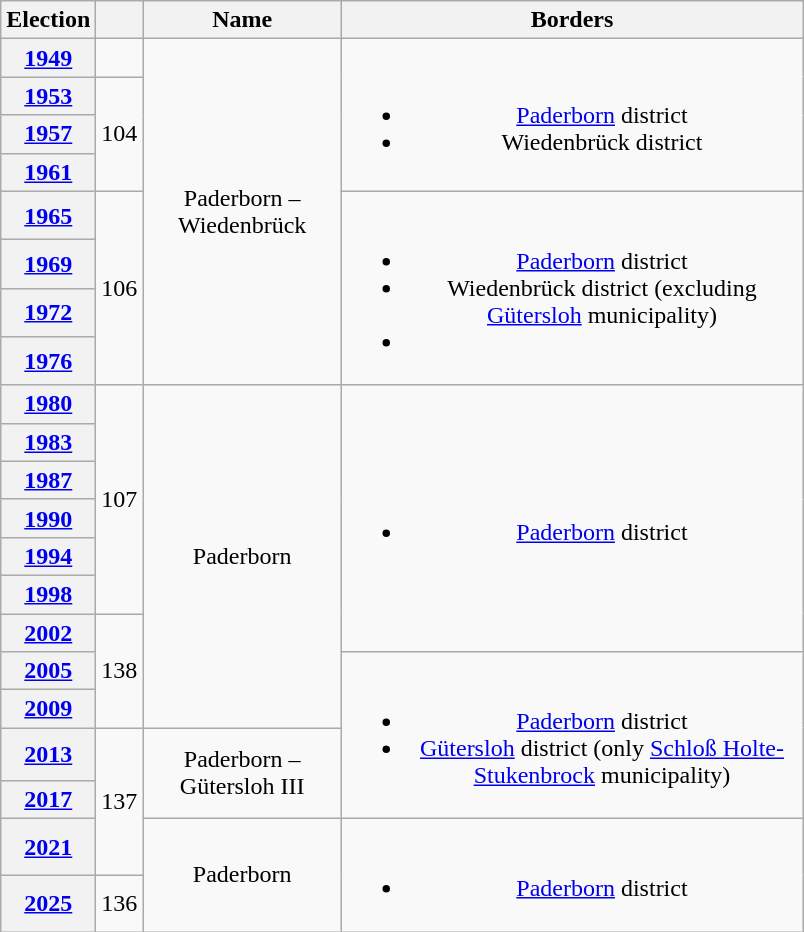<table class=wikitable style="text-align:center">
<tr>
<th>Election</th>
<th></th>
<th width=125px>Name</th>
<th width=300px>Borders</th>
</tr>
<tr>
<th><a href='#'>1949</a></th>
<td></td>
<td rowspan=8>Paderborn – Wiedenbrück</td>
<td rowspan=4><br><ul><li><a href='#'>Paderborn</a> district</li><li>Wiedenbrück district</li></ul></td>
</tr>
<tr>
<th><a href='#'>1953</a></th>
<td rowspan=3>104</td>
</tr>
<tr>
<th><a href='#'>1957</a></th>
</tr>
<tr>
<th><a href='#'>1961</a></th>
</tr>
<tr>
<th><a href='#'>1965</a></th>
<td rowspan=4>106</td>
<td rowspan=4><br><ul><li><a href='#'>Paderborn</a> district</li><li>Wiedenbrück district (excluding <a href='#'>Gütersloh</a> municipality)</li><li></li></ul></td>
</tr>
<tr>
<th><a href='#'>1969</a></th>
</tr>
<tr>
<th><a href='#'>1972</a></th>
</tr>
<tr>
<th><a href='#'>1976</a></th>
</tr>
<tr>
<th><a href='#'>1980</a></th>
<td rowspan=6>107</td>
<td rowspan=9>Paderborn</td>
<td rowspan=7><br><ul><li><a href='#'>Paderborn</a> district</li></ul></td>
</tr>
<tr>
<th><a href='#'>1983</a></th>
</tr>
<tr>
<th><a href='#'>1987</a></th>
</tr>
<tr>
<th><a href='#'>1990</a></th>
</tr>
<tr>
<th><a href='#'>1994</a></th>
</tr>
<tr>
<th><a href='#'>1998</a></th>
</tr>
<tr>
<th><a href='#'>2002</a></th>
<td rowspan=3>138</td>
</tr>
<tr>
<th><a href='#'>2005</a></th>
<td rowspan=4><br><ul><li><a href='#'>Paderborn</a> district</li><li><a href='#'>Gütersloh</a> district (only <a href='#'>Schloß Holte-Stukenbrock</a> municipality)</li></ul></td>
</tr>
<tr>
<th><a href='#'>2009</a></th>
</tr>
<tr>
<th><a href='#'>2013</a></th>
<td rowspan=3>137</td>
<td rowspan=2>Paderborn – Gütersloh III</td>
</tr>
<tr>
<th><a href='#'>2017</a></th>
</tr>
<tr>
<th><a href='#'>2021</a></th>
<td rowspan=2>Paderborn</td>
<td rowspan=2><br><ul><li><a href='#'>Paderborn</a> district</li></ul></td>
</tr>
<tr>
<th><a href='#'>2025</a></th>
<td>136</td>
</tr>
</table>
